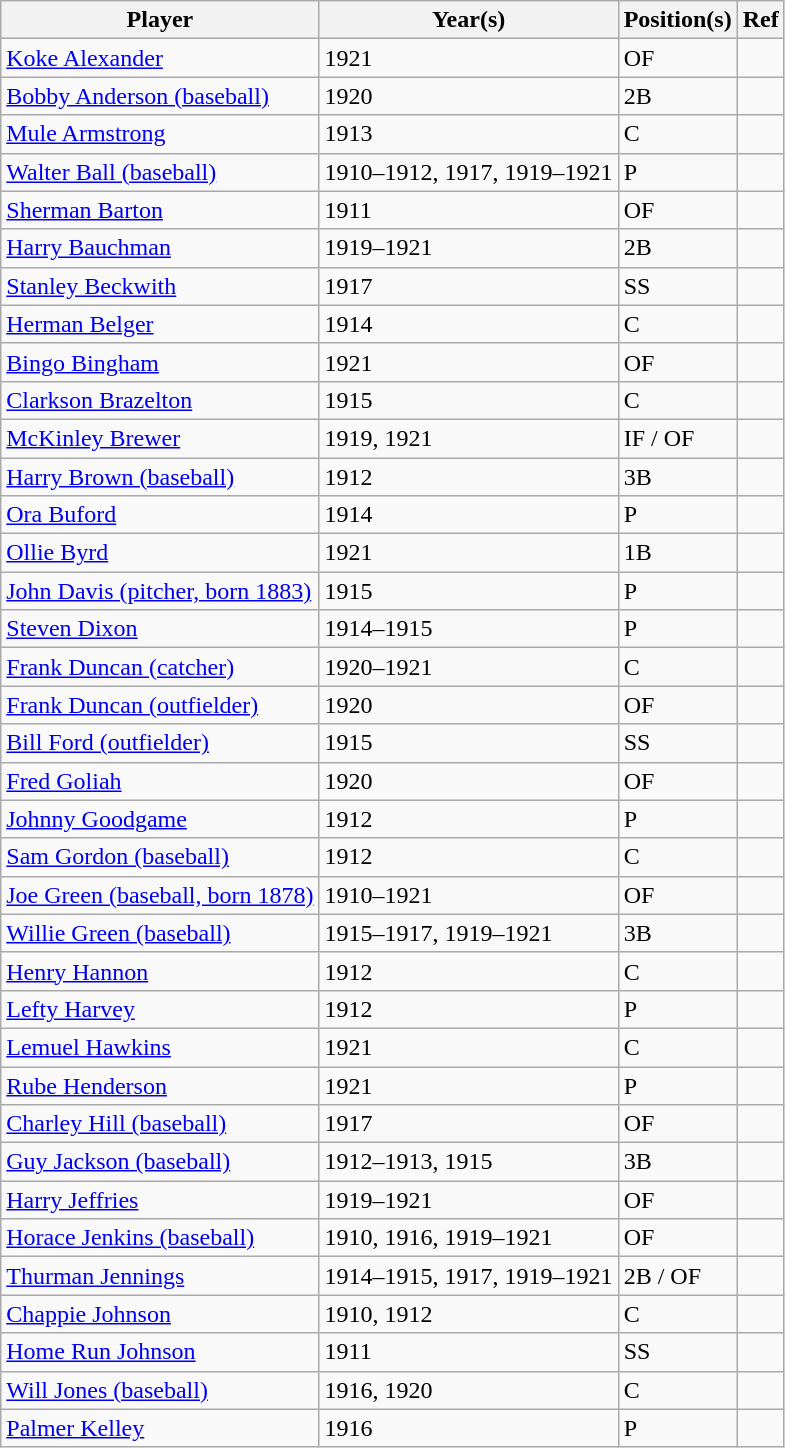<table class="wikitable">
<tr>
<th>Player</th>
<th>Year(s)</th>
<th>Position(s)</th>
<th>Ref</th>
</tr>
<tr>
<td><a href='#'>Koke Alexander</a></td>
<td>1921</td>
<td>OF</td>
<td></td>
</tr>
<tr>
<td><a href='#'>Bobby Anderson (baseball)</a></td>
<td>1920</td>
<td>2B</td>
<td></td>
</tr>
<tr>
<td><a href='#'>Mule Armstrong</a></td>
<td>1913</td>
<td>C</td>
<td></td>
</tr>
<tr>
<td><a href='#'>Walter Ball (baseball)</a></td>
<td>1910–1912, 1917, 1919–1921</td>
<td>P</td>
<td></td>
</tr>
<tr>
<td><a href='#'>Sherman Barton</a></td>
<td>1911</td>
<td>OF</td>
<td></td>
</tr>
<tr>
<td><a href='#'>Harry Bauchman</a></td>
<td>1919–1921</td>
<td>2B</td>
<td></td>
</tr>
<tr>
<td><a href='#'>Stanley Beckwith</a></td>
<td>1917</td>
<td>SS</td>
<td></td>
</tr>
<tr>
<td><a href='#'>Herman Belger</a></td>
<td>1914</td>
<td>C</td>
<td></td>
</tr>
<tr>
<td><a href='#'>Bingo Bingham</a></td>
<td>1921</td>
<td>OF</td>
<td></td>
</tr>
<tr>
<td><a href='#'>Clarkson Brazelton</a></td>
<td>1915</td>
<td>C</td>
<td></td>
</tr>
<tr>
<td><a href='#'>McKinley Brewer</a></td>
<td>1919, 1921</td>
<td>IF / OF</td>
<td></td>
</tr>
<tr>
<td><a href='#'>Harry Brown (baseball)</a></td>
<td>1912</td>
<td>3B</td>
<td></td>
</tr>
<tr>
<td><a href='#'>Ora Buford</a></td>
<td>1914</td>
<td>P</td>
<td></td>
</tr>
<tr>
<td><a href='#'>Ollie Byrd</a></td>
<td>1921</td>
<td>1B</td>
<td></td>
</tr>
<tr>
<td><a href='#'>John Davis (pitcher, born 1883)</a></td>
<td>1915</td>
<td>P</td>
<td></td>
</tr>
<tr>
<td><a href='#'>Steven Dixon</a></td>
<td>1914–1915</td>
<td>P</td>
<td></td>
</tr>
<tr>
<td><a href='#'>Frank Duncan (catcher)</a></td>
<td>1920–1921</td>
<td>C</td>
<td></td>
</tr>
<tr>
<td><a href='#'>Frank Duncan (outfielder)</a></td>
<td>1920</td>
<td>OF</td>
<td></td>
</tr>
<tr>
<td><a href='#'>Bill Ford (outfielder)</a></td>
<td>1915</td>
<td>SS</td>
<td></td>
</tr>
<tr>
<td><a href='#'>Fred Goliah</a></td>
<td>1920</td>
<td>OF</td>
<td></td>
</tr>
<tr>
<td><a href='#'>Johnny Goodgame</a></td>
<td>1912</td>
<td>P</td>
<td></td>
</tr>
<tr>
<td><a href='#'>Sam Gordon (baseball)</a></td>
<td>1912</td>
<td>C</td>
<td></td>
</tr>
<tr>
<td><a href='#'>Joe Green (baseball, born 1878)</a></td>
<td>1910–1921</td>
<td>OF</td>
<td></td>
</tr>
<tr>
<td><a href='#'>Willie Green (baseball)</a></td>
<td>1915–1917, 1919–1921</td>
<td>3B</td>
<td></td>
</tr>
<tr>
<td><a href='#'>Henry Hannon</a></td>
<td>1912</td>
<td>C</td>
<td></td>
</tr>
<tr>
<td><a href='#'>Lefty Harvey</a></td>
<td>1912</td>
<td>P</td>
<td></td>
</tr>
<tr>
<td><a href='#'>Lemuel Hawkins</a></td>
<td>1921</td>
<td>C</td>
<td></td>
</tr>
<tr>
<td><a href='#'>Rube Henderson</a></td>
<td>1921</td>
<td>P</td>
<td></td>
</tr>
<tr>
<td><a href='#'>Charley Hill (baseball)</a></td>
<td>1917</td>
<td>OF</td>
<td></td>
</tr>
<tr>
<td><a href='#'>Guy Jackson (baseball)</a></td>
<td>1912–1913, 1915</td>
<td>3B</td>
<td></td>
</tr>
<tr>
<td><a href='#'>Harry Jeffries</a></td>
<td>1919–1921</td>
<td>OF</td>
<td></td>
</tr>
<tr>
<td><a href='#'>Horace Jenkins (baseball)</a></td>
<td>1910, 1916, 1919–1921</td>
<td>OF</td>
<td></td>
</tr>
<tr>
<td><a href='#'>Thurman Jennings</a></td>
<td>1914–1915, 1917, 1919–1921</td>
<td>2B / OF</td>
<td></td>
</tr>
<tr>
<td><a href='#'>Chappie Johnson</a></td>
<td>1910, 1912</td>
<td>C</td>
<td></td>
</tr>
<tr>
<td><a href='#'>Home Run Johnson</a></td>
<td>1911</td>
<td>SS</td>
<td></td>
</tr>
<tr>
<td><a href='#'>Will Jones (baseball)</a></td>
<td>1916, 1920</td>
<td>C</td>
<td></td>
</tr>
<tr>
<td><a href='#'>Palmer Kelley</a></td>
<td>1916</td>
<td>P</td>
<td></td>
</tr>
</table>
